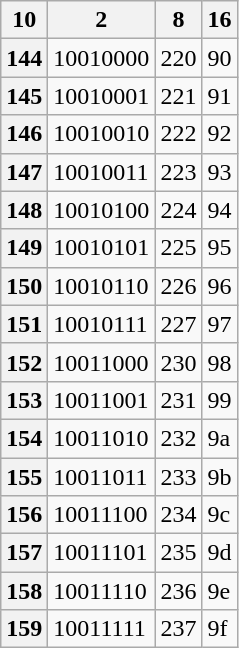<table class="wikitable">
<tr>
<th>10</th>
<th>2</th>
<th>8</th>
<th>16</th>
</tr>
<tr>
<th>144</th>
<td>10010000</td>
<td>220</td>
<td>90</td>
</tr>
<tr>
<th>145</th>
<td>10010001</td>
<td>221</td>
<td>91</td>
</tr>
<tr>
<th>146</th>
<td>10010010</td>
<td>222</td>
<td>92</td>
</tr>
<tr>
<th>147</th>
<td>10010011</td>
<td>223</td>
<td>93</td>
</tr>
<tr>
<th>148</th>
<td>10010100</td>
<td>224</td>
<td>94</td>
</tr>
<tr>
<th>149</th>
<td>10010101</td>
<td>225</td>
<td>95</td>
</tr>
<tr>
<th>150</th>
<td>10010110</td>
<td>226</td>
<td>96</td>
</tr>
<tr>
<th>151</th>
<td>10010111</td>
<td>227</td>
<td>97</td>
</tr>
<tr>
<th>152</th>
<td>10011000</td>
<td>230</td>
<td>98</td>
</tr>
<tr>
<th>153</th>
<td>10011001</td>
<td>231</td>
<td>99</td>
</tr>
<tr>
<th>154</th>
<td>10011010</td>
<td>232</td>
<td>9a</td>
</tr>
<tr>
<th>155</th>
<td>10011011</td>
<td>233</td>
<td>9b</td>
</tr>
<tr>
<th>156</th>
<td>10011100</td>
<td>234</td>
<td>9c</td>
</tr>
<tr>
<th>157</th>
<td>10011101</td>
<td>235</td>
<td>9d</td>
</tr>
<tr>
<th>158</th>
<td>10011110</td>
<td>236</td>
<td>9e</td>
</tr>
<tr>
<th>159</th>
<td>10011111</td>
<td>237</td>
<td>9f</td>
</tr>
</table>
